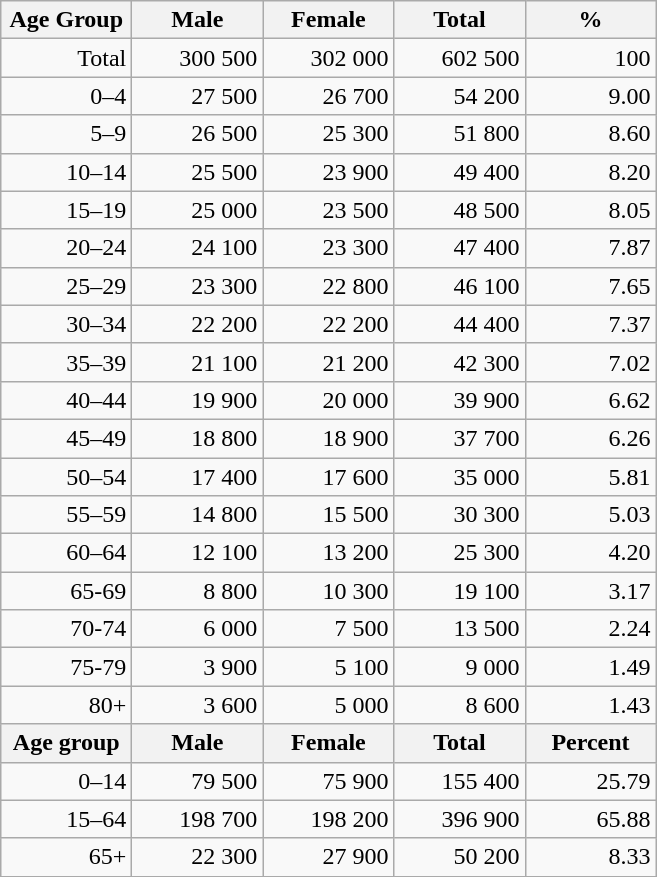<table class="wikitable">
<tr>
<th width="80pt">Age Group</th>
<th width="80pt">Male</th>
<th width="80pt">Female</th>
<th width="80pt">Total</th>
<th width="80pt">%</th>
</tr>
<tr>
<td align="right">Total</td>
<td align="right">300 500</td>
<td align="right">302 000</td>
<td align="right">602 500</td>
<td align="right">100</td>
</tr>
<tr>
<td align="right">0–4</td>
<td align="right">27 500</td>
<td align="right">26 700</td>
<td align="right">54 200</td>
<td align="right">9.00</td>
</tr>
<tr>
<td align="right">5–9</td>
<td align="right">26 500</td>
<td align="right">25 300</td>
<td align="right">51 800</td>
<td align="right">8.60</td>
</tr>
<tr>
<td align="right">10–14</td>
<td align="right">25 500</td>
<td align="right">23 900</td>
<td align="right">49 400</td>
<td align="right">8.20</td>
</tr>
<tr>
<td align="right">15–19</td>
<td align="right">25 000</td>
<td align="right">23 500</td>
<td align="right">48 500</td>
<td align="right">8.05</td>
</tr>
<tr>
<td align="right">20–24</td>
<td align="right">24 100</td>
<td align="right">23 300</td>
<td align="right">47 400</td>
<td align="right">7.87</td>
</tr>
<tr>
<td align="right">25–29</td>
<td align="right">23 300</td>
<td align="right">22 800</td>
<td align="right">46 100</td>
<td align="right">7.65</td>
</tr>
<tr>
<td align="right">30–34</td>
<td align="right">22 200</td>
<td align="right">22 200</td>
<td align="right">44 400</td>
<td align="right">7.37</td>
</tr>
<tr>
<td align="right">35–39</td>
<td align="right">21 100</td>
<td align="right">21 200</td>
<td align="right">42 300</td>
<td align="right">7.02</td>
</tr>
<tr>
<td align="right">40–44</td>
<td align="right">19 900</td>
<td align="right">20 000</td>
<td align="right">39 900</td>
<td align="right">6.62</td>
</tr>
<tr>
<td align="right">45–49</td>
<td align="right">18 800</td>
<td align="right">18 900</td>
<td align="right">37 700</td>
<td align="right">6.26</td>
</tr>
<tr>
<td align="right">50–54</td>
<td align="right">17 400</td>
<td align="right">17 600</td>
<td align="right">35 000</td>
<td align="right">5.81</td>
</tr>
<tr>
<td align="right">55–59</td>
<td align="right">14 800</td>
<td align="right">15 500</td>
<td align="right">30 300</td>
<td align="right">5.03</td>
</tr>
<tr>
<td align="right">60–64</td>
<td align="right">12 100</td>
<td align="right">13 200</td>
<td align="right">25 300</td>
<td align="right">4.20</td>
</tr>
<tr>
<td align="right">65-69</td>
<td align="right">8 800</td>
<td align="right">10 300</td>
<td align="right">19 100</td>
<td align="right">3.17</td>
</tr>
<tr>
<td align="right">70-74</td>
<td align="right">6 000</td>
<td align="right">7 500</td>
<td align="right">13 500</td>
<td align="right">2.24</td>
</tr>
<tr>
<td align="right">75-79</td>
<td align="right">3 900</td>
<td align="right">5 100</td>
<td align="right">9 000</td>
<td align="right">1.49</td>
</tr>
<tr>
<td align="right">80+</td>
<td align="right">3 600</td>
<td align="right">5 000</td>
<td align="right">8 600</td>
<td align="right">1.43</td>
</tr>
<tr>
<th width="50">Age group</th>
<th width="80pt">Male</th>
<th width="80">Female</th>
<th width="80">Total</th>
<th width="50">Percent</th>
</tr>
<tr>
<td align="right">0–14</td>
<td align="right">79 500</td>
<td align="right">75 900</td>
<td align="right">155 400</td>
<td align="right">25.79</td>
</tr>
<tr>
<td align="right">15–64</td>
<td align="right">198 700</td>
<td align="right">198 200</td>
<td align="right">396 900</td>
<td align="right">65.88</td>
</tr>
<tr>
<td align="right">65+</td>
<td align="right">22 300</td>
<td align="right">27 900</td>
<td align="right">50 200</td>
<td align="right">8.33</td>
</tr>
<tr>
</tr>
</table>
